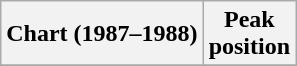<table class="wikitable plainrowheaders" style="text-align:center">
<tr>
<th scope="col">Chart (1987–1988)</th>
<th scope="col">Peak<br> position</th>
</tr>
<tr>
</tr>
</table>
